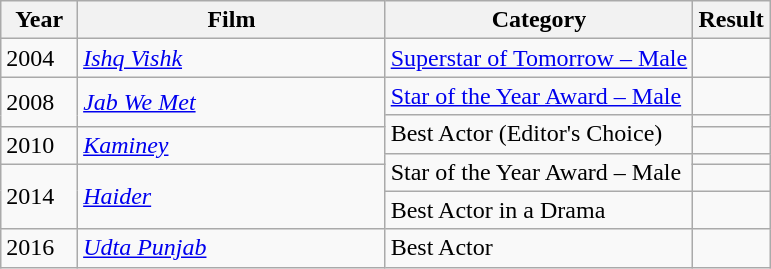<table class="wikitable">
<tr>
<th style="width:10%;">Year</th>
<th style="width:40%;">Film</th>
<th style="width:40%;">Category</th>
<th style="width:15%;">Result</th>
</tr>
<tr>
<td>2004</td>
<td><em><a href='#'>Ishq Vishk</a></em></td>
<td><a href='#'>Superstar of Tomorrow – Male</a></td>
<td></td>
</tr>
<tr>
<td rowspan="2">2008</td>
<td rowspan="2"><em><a href='#'>Jab We Met</a></em></td>
<td><a href='#'>Star of the Year Award – Male</a></td>
<td></td>
</tr>
<tr>
<td rowspan="2">Best Actor (Editor's Choice)</td>
<td></td>
</tr>
<tr>
<td rowspan="2">2010</td>
<td rowspan="2"><em><a href='#'>Kaminey</a></em></td>
<td></td>
</tr>
<tr>
<td rowspan="2">Star of the Year Award – Male</td>
<td></td>
</tr>
<tr>
<td rowspan="2">2014</td>
<td rowspan="2"><em><a href='#'>Haider</a></em></td>
<td></td>
</tr>
<tr>
<td>Best Actor in a Drama</td>
<td></td>
</tr>
<tr>
<td>2016</td>
<td><em><a href='#'>Udta Punjab</a></em></td>
<td>Best Actor</td>
<td></td>
</tr>
</table>
